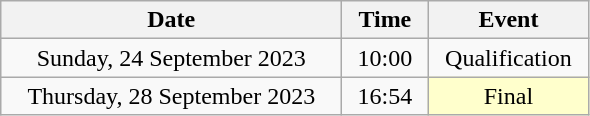<table class = "wikitable" style="text-align:center;">
<tr>
<th width=220>Date</th>
<th width=50>Time</th>
<th width=100>Event</th>
</tr>
<tr>
<td>Sunday, 24 September 2023</td>
<td>10:00</td>
<td>Qualification</td>
</tr>
<tr>
<td>Thursday, 28 September 2023</td>
<td>16:54</td>
<td bgcolor=ffffcc>Final</td>
</tr>
</table>
